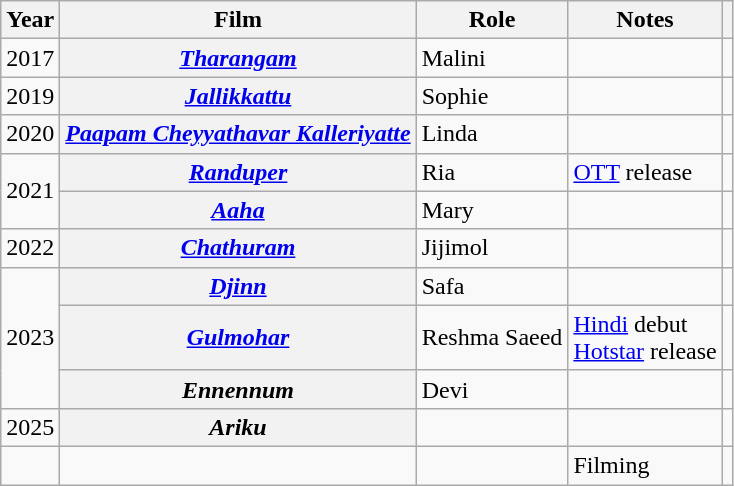<table class="wikitable plainrowheaders sortable" style="margin-right: 0;">
<tr style="text-align:center;">
<th scope="col">Year</th>
<th scope="col">Film</th>
<th scope="col">Role</th>
<th class="unsortable" scope="col">Notes</th>
<th class="unsortable" scope="col"></th>
</tr>
<tr>
<td>2017</td>
<th scope="row"><a href='#'><em>Tharangam</em></a></th>
<td>Malini</td>
<td></td>
<td style="text-align:center;"></td>
</tr>
<tr>
<td>2019</td>
<th scope="row"><em><a href='#'>Jallikkattu</a></em></th>
<td>Sophie</td>
<td></td>
<td style="text-align:center;"></td>
</tr>
<tr>
<td>2020</td>
<th scope="row"><em><a href='#'>Paapam Cheyyathavar Kalleriyatte</a></em></th>
<td>Linda</td>
<td></td>
<td style="text-align:center;"></td>
</tr>
<tr>
<td rowspan=2>2021</td>
<th scope="row"><em><a href='#'>Randuper</a></em></th>
<td>Ria</td>
<td><a href='#'>OTT</a> release</td>
<td style="text-align:center;"></td>
</tr>
<tr>
<th scope="row"><em><a href='#'>Aaha</a></em></th>
<td>Mary</td>
<td></td>
<td style="text-align:center;"></td>
</tr>
<tr>
<td rowspan="1">2022</td>
<th scope="row"><em><a href='#'>Chathuram</a></em></th>
<td>Jijimol</td>
<td></td>
<td style="text-align:center;"></td>
</tr>
<tr>
<td rowspan="3">2023</td>
<th scope="row"><em><a href='#'>Djinn</a></em></th>
<td>Safa</td>
<td></td>
<td style="text-align:center;"></td>
</tr>
<tr>
<th scope="row"><em><a href='#'>Gulmohar</a></em></th>
<td>Reshma Saeed</td>
<td><a href='#'>Hindi</a> debut<br><a href='#'>Hotstar</a> release</td>
<td></td>
</tr>
<tr>
<th scope="row"><em>Ennennum</em></th>
<td>Devi</td>
<td></td>
<td></td>
</tr>
<tr>
<td>2025</td>
<th scope="row"><em>Ariku</em></th>
<td></td>
<td></td>
<td></td>
</tr>
<tr>
<td></td>
<td></td>
<td></td>
<td>Filming</td>
<td></td>
</tr>
</table>
